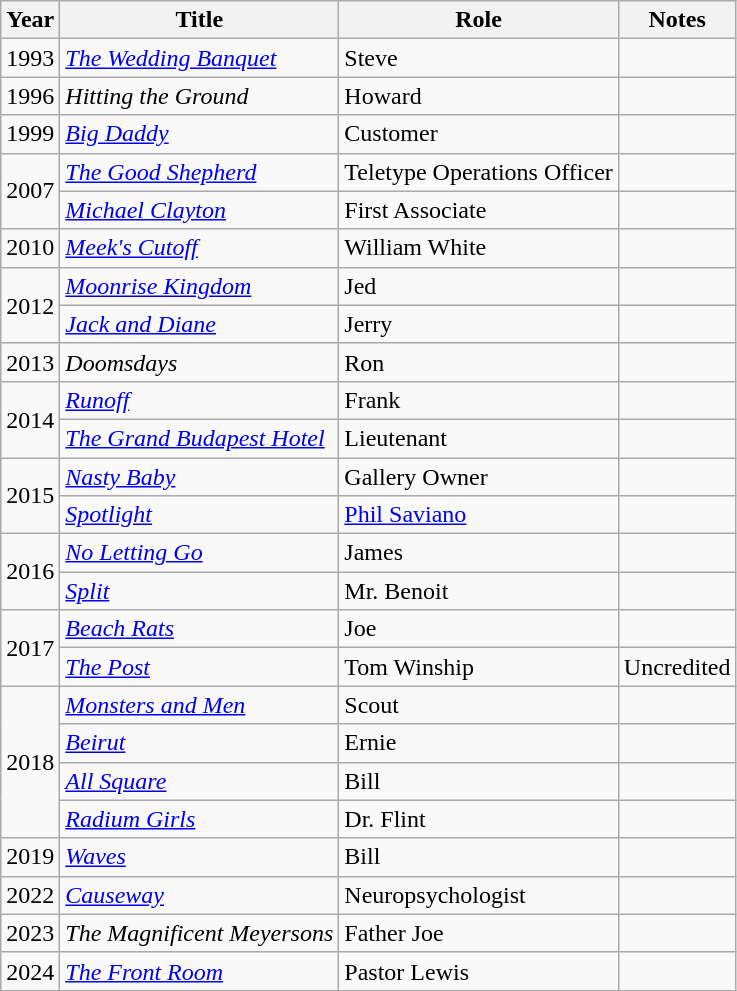<table class="wikitable sortable">
<tr>
<th>Year</th>
<th>Title</th>
<th>Role</th>
<th>Notes</th>
</tr>
<tr>
<td>1993</td>
<td><em><a href='#'>The Wedding Banquet</a></em></td>
<td>Steve</td>
<td></td>
</tr>
<tr>
<td>1996</td>
<td><em>Hitting the Ground</em></td>
<td>Howard</td>
<td></td>
</tr>
<tr>
<td>1999</td>
<td><em><a href='#'>Big Daddy</a></em></td>
<td>Customer</td>
<td></td>
</tr>
<tr>
<td rowspan="2">2007</td>
<td><em><a href='#'>The Good Shepherd</a></em></td>
<td>Teletype Operations Officer</td>
<td></td>
</tr>
<tr>
<td><em><a href='#'>Michael Clayton</a></em></td>
<td>First Associate</td>
<td></td>
</tr>
<tr>
<td>2010</td>
<td><em><a href='#'>Meek's Cutoff</a></em></td>
<td>William White</td>
<td></td>
</tr>
<tr>
<td rowspan="2">2012</td>
<td><em><a href='#'>Moonrise Kingdom</a></em></td>
<td>Jed</td>
<td></td>
</tr>
<tr>
<td><em><a href='#'>Jack and Diane</a></em></td>
<td>Jerry</td>
<td></td>
</tr>
<tr>
<td>2013</td>
<td><em>Doomsdays</em></td>
<td>Ron</td>
<td></td>
</tr>
<tr>
<td rowspan="2">2014</td>
<td><em><a href='#'>Runoff</a></em></td>
<td>Frank</td>
<td></td>
</tr>
<tr>
<td><em><a href='#'>The Grand Budapest Hotel</a></em></td>
<td>Lieutenant</td>
<td></td>
</tr>
<tr>
<td rowspan="2">2015</td>
<td><em><a href='#'>Nasty Baby</a></em></td>
<td>Gallery Owner</td>
<td></td>
</tr>
<tr>
<td><em><a href='#'>Spotlight</a></em></td>
<td><a href='#'>Phil Saviano</a></td>
<td></td>
</tr>
<tr>
<td rowspan="2">2016</td>
<td><em><a href='#'>No Letting Go</a></em></td>
<td>James</td>
<td></td>
</tr>
<tr>
<td><em><a href='#'>Split</a></em></td>
<td>Mr. Benoit</td>
<td></td>
</tr>
<tr>
<td rowspan="2">2017</td>
<td><em><a href='#'>Beach Rats</a></em></td>
<td>Joe</td>
<td></td>
</tr>
<tr>
<td><em><a href='#'>The Post</a></em></td>
<td>Tom Winship</td>
<td>Uncredited</td>
</tr>
<tr>
<td rowspan="4">2018</td>
<td><em><a href='#'>Monsters and Men</a></em></td>
<td>Scout</td>
<td></td>
</tr>
<tr>
<td><em><a href='#'>Beirut</a></em></td>
<td>Ernie</td>
<td></td>
</tr>
<tr>
<td><em><a href='#'>All Square</a></em></td>
<td>Bill</td>
<td></td>
</tr>
<tr>
<td><em><a href='#'>Radium Girls</a></em></td>
<td>Dr. Flint</td>
<td></td>
</tr>
<tr>
<td>2019</td>
<td><em><a href='#'>Waves</a></em></td>
<td>Bill</td>
<td></td>
</tr>
<tr>
<td>2022</td>
<td><em><a href='#'>Causeway</a></em></td>
<td>Neuropsychologist</td>
<td></td>
</tr>
<tr>
<td>2023</td>
<td><em>The Magnificent Meyersons</em></td>
<td>Father Joe</td>
<td></td>
</tr>
<tr>
<td>2024</td>
<td><em><a href='#'>The Front Room</a></em></td>
<td>Pastor Lewis</td>
<td></td>
</tr>
</table>
